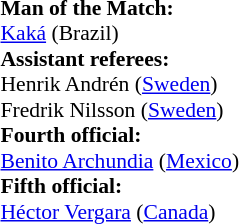<table width=50% style="font-size: 90%">
<tr>
<td><br><strong>Man of the Match:</strong>
<br><a href='#'>Kaká</a> (Brazil)<br><strong>Assistant referees:</strong>
<br>Henrik Andrén (<a href='#'>Sweden</a>)
<br>Fredrik Nilsson (<a href='#'>Sweden</a>)
<br><strong>Fourth official:</strong>
<br><a href='#'>Benito Archundia</a> (<a href='#'>Mexico</a>)
<br><strong>Fifth official:</strong>
<br><a href='#'>Héctor Vergara</a> (<a href='#'>Canada</a>)</td>
</tr>
</table>
